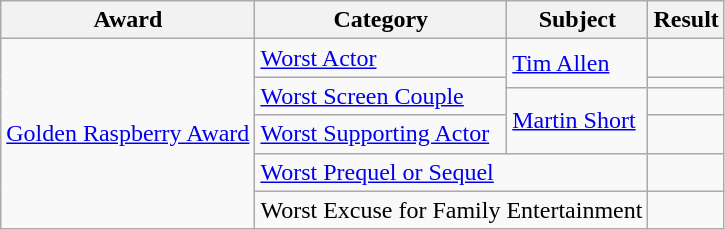<table class="wikitable">
<tr>
<th>Award</th>
<th>Category</th>
<th>Subject</th>
<th>Result</th>
</tr>
<tr>
<td rowspan=6><a href='#'>Golden Raspberry Award</a></td>
<td><a href='#'>Worst Actor</a></td>
<td rowspan=2><a href='#'>Tim Allen</a></td>
<td></td>
</tr>
<tr>
<td rowspan=2><a href='#'>Worst Screen Couple</a></td>
<td></td>
</tr>
<tr>
<td rowspan=2><a href='#'>Martin Short</a></td>
<td></td>
</tr>
<tr>
<td><a href='#'>Worst Supporting Actor</a></td>
<td></td>
</tr>
<tr>
<td colspan=2><a href='#'>Worst Prequel or Sequel</a></td>
<td></td>
</tr>
<tr>
<td colspan=2>Worst Excuse for Family Entertainment</td>
<td></td>
</tr>
</table>
